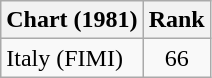<table class="wikitable">
<tr>
<th align="left">Chart (1981)</th>
<th align="left">Rank</th>
</tr>
<tr>
<td>Italy (FIMI)</td>
<td style="text-align:center;">66</td>
</tr>
</table>
